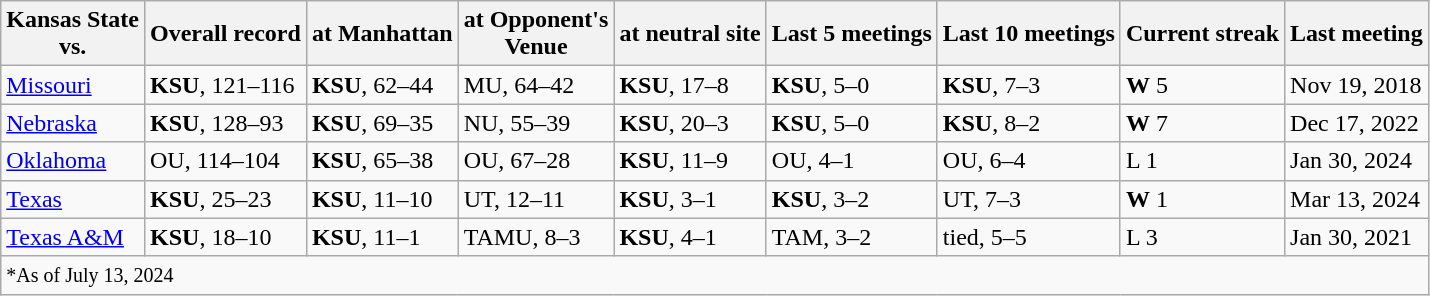<table class="wikitable">
<tr>
<th rowspan="1">Kansas State<br>vs.</th>
<th rowspan="1">Overall record</th>
<th rowspan="1">at Manhattan</th>
<th rowspan="1">at Opponent's<br> Venue</th>
<th rowspan="1">at neutral site</th>
<th rowspan="1">Last 5 meetings</th>
<th rowspan="1">Last 10 meetings</th>
<th rowspan="1">Current streak</th>
<th rowspan="1">Last meeting</th>
</tr>
<tr>
<td><a href='#'>Missouri</a></td>
<td><strong>KSU</strong>, 121–116</td>
<td><strong>KSU</strong>, 62–44</td>
<td>MU, 64–42</td>
<td><strong>KSU</strong>, 17–8</td>
<td><strong>KSU</strong>, 5–0</td>
<td><strong>KSU</strong>, 7–3</td>
<td><strong>W</strong> 5</td>
<td>Nov 19, 2018</td>
</tr>
<tr>
<td><a href='#'>Nebraska</a></td>
<td><strong>KSU</strong>, 128–93</td>
<td><strong>KSU</strong>, 69–35</td>
<td>NU, 55–39</td>
<td><strong>KSU</strong>, 20–3</td>
<td><strong>KSU</strong>, 5–0</td>
<td><strong>KSU</strong>, 8–2</td>
<td><strong>W</strong> 7</td>
<td>Dec 17, 2022</td>
</tr>
<tr>
<td><a href='#'>Oklahoma</a></td>
<td>OU, 114–104</td>
<td><strong>KSU</strong>, 65–38</td>
<td>OU, 67–28</td>
<td><strong>KSU</strong>, 11–9</td>
<td>OU, 4–1</td>
<td>OU, 6–4</td>
<td>L 1</td>
<td>Jan 30, 2024</td>
</tr>
<tr>
<td><a href='#'>Texas</a></td>
<td><strong>KSU</strong>, 25–23</td>
<td><strong>KSU</strong>, 11–10</td>
<td>UT, 12–11</td>
<td><strong>KSU</strong>, 3–1</td>
<td><strong>KSU</strong>, 3–2</td>
<td>UT, 7–3</td>
<td><strong>W</strong> 1</td>
<td>Mar 13, 2024</td>
</tr>
<tr>
<td><a href='#'>Texas A&M</a></td>
<td><strong>KSU</strong>, 18–10</td>
<td><strong>KSU</strong>, 11–1</td>
<td>TAMU, 8–3</td>
<td><strong>KSU</strong>, 4–1</td>
<td>TAM, 3–2</td>
<td>tied, 5–5</td>
<td>L 3</td>
<td>Jan 30, 2021</td>
</tr>
<tr>
<td colspan="9"><small>*As of July 13, 2024</small></td>
</tr>
</table>
